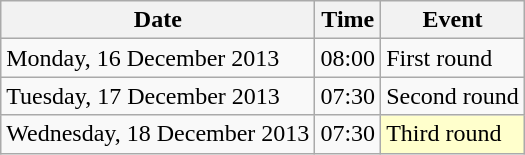<table class = "wikitable">
<tr>
<th>Date</th>
<th>Time</th>
<th>Event</th>
</tr>
<tr>
<td>Monday, 16 December 2013</td>
<td>08:00</td>
<td>First round</td>
</tr>
<tr>
<td>Tuesday, 17 December 2013</td>
<td>07:30</td>
<td>Second round</td>
</tr>
<tr>
<td>Wednesday, 18 December 2013</td>
<td>07:30</td>
<td style="background:#ffffcc;">Third round</td>
</tr>
</table>
